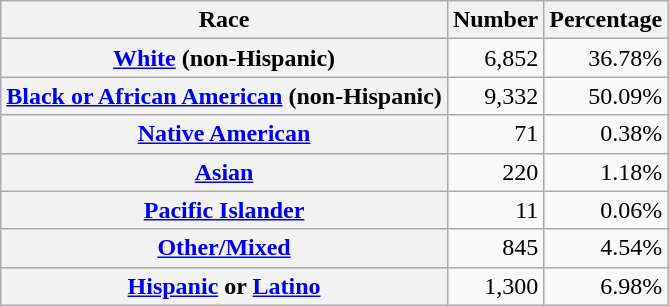<table class="wikitable" style="text-align:right">
<tr>
<th scope="col">Race</th>
<th scope="col">Number</th>
<th scope="col">Percentage</th>
</tr>
<tr>
<th scope="row"><a href='#'>White</a> (non-Hispanic)</th>
<td>6,852</td>
<td>36.78%</td>
</tr>
<tr>
<th scope="row"><a href='#'>Black or African American</a> (non-Hispanic)</th>
<td>9,332</td>
<td>50.09%</td>
</tr>
<tr>
<th scope="row"><a href='#'>Native American</a></th>
<td>71</td>
<td>0.38%</td>
</tr>
<tr>
<th scope="row"><a href='#'>Asian</a></th>
<td>220</td>
<td>1.18%</td>
</tr>
<tr>
<th scope="row"><a href='#'>Pacific Islander</a></th>
<td>11</td>
<td>0.06%</td>
</tr>
<tr>
<th scope="row"><a href='#'>Other/Mixed</a></th>
<td>845</td>
<td>4.54%</td>
</tr>
<tr>
<th scope="row"><a href='#'>Hispanic</a> or <a href='#'>Latino</a></th>
<td>1,300</td>
<td>6.98%</td>
</tr>
</table>
